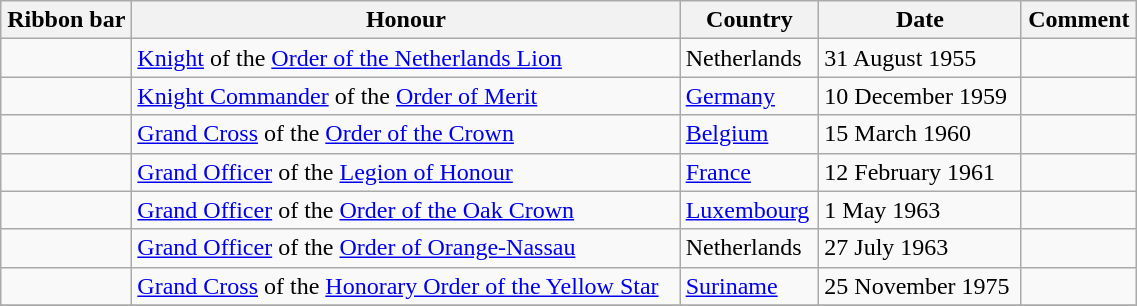<table class="wikitable" style="width:60%;">
<tr>
<th style="width:80px;">Ribbon bar</th>
<th>Honour</th>
<th>Country</th>
<th>Date</th>
<th>Comment</th>
</tr>
<tr>
<td></td>
<td><a href='#'>Knight</a> of the <a href='#'>Order of the Netherlands Lion</a></td>
<td>Netherlands</td>
<td>31 August 1955</td>
<td></td>
</tr>
<tr>
<td></td>
<td><a href='#'>Knight Commander</a> of the <a href='#'>Order of Merit</a></td>
<td><a href='#'>Germany</a></td>
<td>10 December 1959</td>
<td></td>
</tr>
<tr>
<td></td>
<td><a href='#'>Grand Cross</a> of the <a href='#'>Order of the Crown</a></td>
<td><a href='#'>Belgium</a></td>
<td>15 March 1960</td>
<td></td>
</tr>
<tr>
<td></td>
<td><a href='#'>Grand Officer</a> of the <a href='#'>Legion of Honour</a></td>
<td><a href='#'>France</a></td>
<td>12 February 1961</td>
<td></td>
</tr>
<tr>
<td></td>
<td><a href='#'>Grand Officer</a> of the <a href='#'>Order of the Oak Crown</a></td>
<td><a href='#'>Luxembourg</a></td>
<td>1 May 1963</td>
<td></td>
</tr>
<tr>
<td></td>
<td><a href='#'>Grand Officer</a> of the <a href='#'>Order of Orange-Nassau</a></td>
<td>Netherlands</td>
<td>27 July 1963</td>
<td></td>
</tr>
<tr>
<td></td>
<td><a href='#'>Grand Cross</a> of the <a href='#'>Honorary Order of the Yellow Star</a></td>
<td><a href='#'>Suriname</a></td>
<td>25 November 1975</td>
<td></td>
</tr>
<tr>
</tr>
</table>
